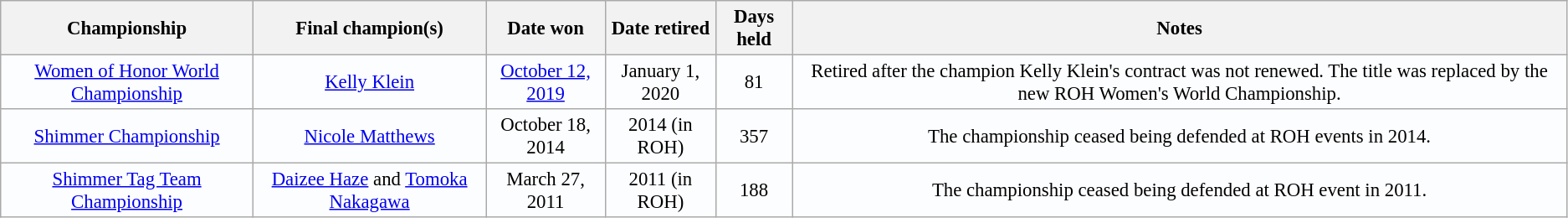<table class="wikitable" style="background:#fcfdff; font-size:95%; text-align: center;">
<tr>
<th>Championship</th>
<th>Final champion(s)</th>
<th>Date won</th>
<th>Date retired</th>
<th>Days held</th>
<th>Notes</th>
</tr>
<tr>
<td><a href='#'>Women of Honor World Championship</a></td>
<td><a href='#'>Kelly Klein</a></td>
<td><a href='#'>October 12, 2019</a></td>
<td>January 1, 2020</td>
<td>81</td>
<td>Retired after the champion Kelly Klein's contract was not renewed. The title was replaced by the new ROH Women's World Championship.</td>
</tr>
<tr>
<td><a href='#'>Shimmer Championship</a></td>
<td><a href='#'>Nicole Matthews</a></td>
<td>October 18, 2014</td>
<td>2014 (in ROH)</td>
<td>357</td>
<td>The championship ceased being defended at ROH events in 2014.</td>
</tr>
<tr>
<td><a href='#'>Shimmer Tag Team Championship</a></td>
<td><a href='#'>Daizee Haze</a> and <a href='#'>Tomoka Nakagawa</a></td>
<td>March 27, 2011</td>
<td>2011 (in ROH)</td>
<td>188</td>
<td>The championship ceased being defended at ROH event in 2011.</td>
</tr>
</table>
